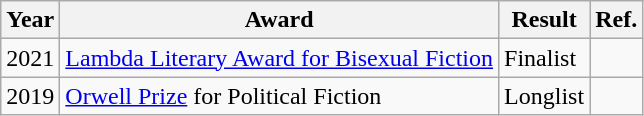<table class="wikitable sortable">
<tr>
<th>Year</th>
<th>Award</th>
<th>Result</th>
<th>Ref.</th>
</tr>
<tr>
<td>2021</td>
<td><a href='#'>Lambda Literary Award for Bisexual Fiction</a></td>
<td>Finalist</td>
<td></td>
</tr>
<tr>
<td>2019</td>
<td><a href='#'>Orwell Prize</a> for Political Fiction</td>
<td>Longlist</td>
<td></td>
</tr>
</table>
